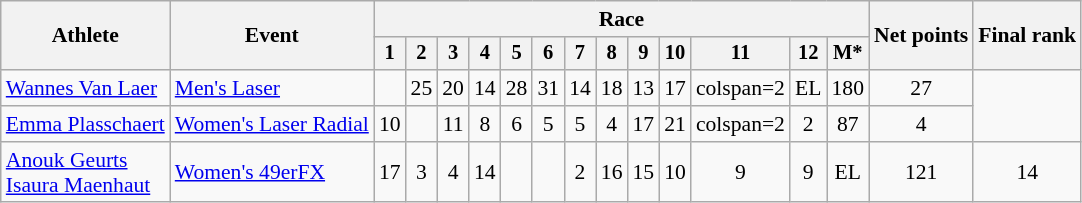<table class="wikitable" style="font-size:90%">
<tr>
<th rowspan="2">Athlete</th>
<th rowspan="2">Event</th>
<th colspan=13>Race</th>
<th rowspan=2>Net points</th>
<th rowspan=2>Final rank</th>
</tr>
<tr style="font-size:95%">
<th>1</th>
<th>2</th>
<th>3</th>
<th>4</th>
<th>5</th>
<th>6</th>
<th>7</th>
<th>8</th>
<th>9</th>
<th>10</th>
<th>11</th>
<th>12</th>
<th>M*</th>
</tr>
<tr align=center>
<td align=left><a href='#'>Wannes Van Laer</a></td>
<td align=left><a href='#'>Men's Laser</a></td>
<td></td>
<td>25</td>
<td>20</td>
<td>14</td>
<td>28</td>
<td>31</td>
<td>14</td>
<td>18</td>
<td>13</td>
<td>17</td>
<td>colspan=2 </td>
<td>EL</td>
<td>180</td>
<td>27</td>
</tr>
<tr align=center>
<td align=left><a href='#'>Emma Plasschaert</a></td>
<td align=left><a href='#'>Women's Laser Radial</a></td>
<td>10</td>
<td></td>
<td>11</td>
<td>8</td>
<td>6</td>
<td>5</td>
<td>5</td>
<td>4</td>
<td>17</td>
<td>21</td>
<td>colspan=2 </td>
<td>2</td>
<td>87</td>
<td>4</td>
</tr>
<tr align=center>
<td align=left><a href='#'>Anouk Geurts</a><br><a href='#'>Isaura Maenhaut</a></td>
<td align=left><a href='#'>Women's 49erFX</a></td>
<td>17</td>
<td>3</td>
<td>4</td>
<td>14</td>
<td></td>
<td></td>
<td>2</td>
<td>16</td>
<td>15</td>
<td>10</td>
<td>9</td>
<td>9</td>
<td>EL</td>
<td>121</td>
<td>14</td>
</tr>
</table>
